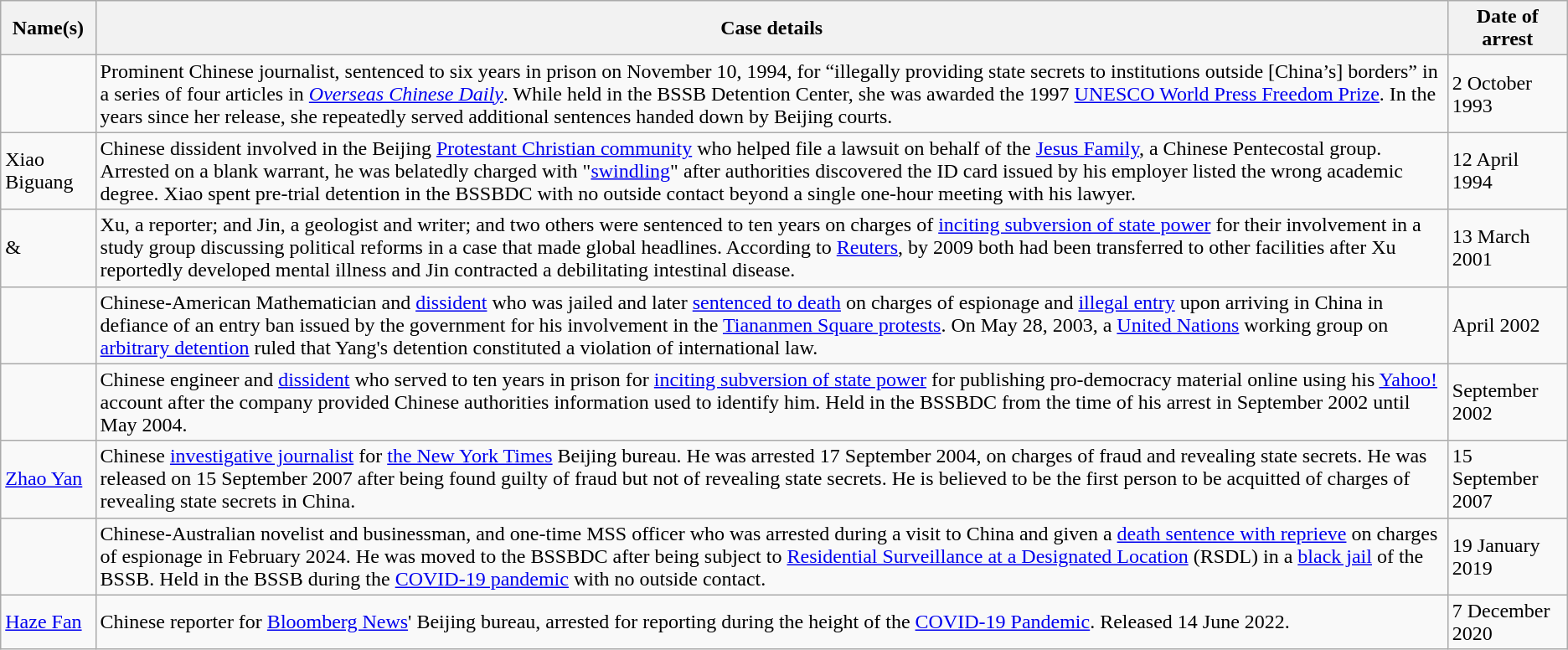<table class="wikitable">
<tr>
<th>Name(s)</th>
<th>Case details</th>
<th>Date of arrest</th>
</tr>
<tr>
<td></td>
<td>Prominent Chinese journalist, sentenced to six years in prison on November 10, 1994, for “illegally providing state secrets to institutions outside [China’s] borders” in a series of four articles in <em><a href='#'>Overseas Chinese Daily</a></em>. While held in the BSSB Detention Center, she was awarded the 1997 <a href='#'>UNESCO World Press Freedom Prize</a>. In the years since her release, she repeatedly served additional sentences handed down by Beijing courts.</td>
<td>2 October 1993</td>
</tr>
<tr>
<td>Xiao Biguang</td>
<td>Chinese dissident involved in the Beijing <a href='#'>Protestant Christian community</a> who helped file a lawsuit on behalf of the <a href='#'>Jesus Family</a>, a Chinese Pentecostal group. Arrested on a blank warrant, he was belatedly charged with "<a href='#'>swindling</a>" after authorities discovered the ID card issued by his employer listed the wrong academic degree. Xiao spent pre-trial detention in the BSSBDC with no outside contact beyond a single one-hour meeting with his lawyer.</td>
<td>12 April 1994</td>
</tr>
<tr>
<td> & </td>
<td>Xu, a reporter; and Jin, a  geologist and writer; and two others were sentenced to ten years on charges of <a href='#'>inciting subversion of state power</a> for their involvement in a study group discussing political reforms in a case that made global headlines. According to <a href='#'>Reuters</a>, by 2009 both had been transferred to other facilities after Xu reportedly developed mental illness and Jin contracted a debilitating intestinal disease.</td>
<td>13 March  2001</td>
</tr>
<tr>
<td></td>
<td>Chinese-American Mathematician and <a href='#'>dissident</a> who was jailed and later <a href='#'>sentenced to death</a> on charges of espionage and <a href='#'>illegal entry</a> upon arriving in China in defiance of an entry ban issued by the government for his involvement in the <a href='#'>Tiananmen Square protests</a>. On May 28, 2003, a <a href='#'>United Nations</a> working group on <a href='#'>arbitrary detention</a> ruled that Yang's detention constituted a violation of international law.</td>
<td>April 2002</td>
</tr>
<tr>
<td></td>
<td>Chinese engineer and <a href='#'>dissident</a> who served to ten years in prison for <a href='#'>inciting subversion of state power</a> for publishing pro-democracy material online using his <a href='#'>Yahoo!</a> account after the company provided Chinese authorities information used to identify him. Held in the BSSBDC from the time of his arrest in September 2002 until May 2004.</td>
<td>September 2002</td>
</tr>
<tr>
<td><a href='#'>Zhao Yan</a></td>
<td>Chinese <a href='#'>investigative journalist</a> for <a href='#'>the New York Times</a> Beijing bureau. He was arrested 17 September 2004, on charges of fraud and revealing state secrets. He was released on 15 September 2007 after being found guilty of fraud but not of revealing state secrets. He is believed to be the first person to be acquitted of charges of revealing state secrets in China.</td>
<td>15 September 2007</td>
</tr>
<tr>
<td></td>
<td>Chinese-Australian novelist and businessman, and one-time MSS officer who was arrested during a visit to China and given a <a href='#'>death sentence with reprieve</a> on charges of espionage in February 2024. He was moved to the BSSBDC after being subject to <a href='#'>Residential Surveillance at a Designated Location</a> (RSDL) in a <a href='#'>black jail</a> of the BSSB. Held in the BSSB during the <a href='#'>COVID-19 pandemic</a> with no outside contact.</td>
<td>19 January 2019</td>
</tr>
<tr>
<td><a href='#'>Haze Fan</a></td>
<td>Chinese reporter for <a href='#'>Bloomberg News</a>' Beijing bureau, arrested for reporting during the height of the <a href='#'>COVID-19 Pandemic</a>. Released 14 June 2022.</td>
<td>7 December 2020</td>
</tr>
</table>
